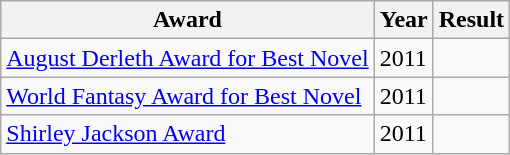<table class="wikitable sortable">
<tr>
<th>Award</th>
<th>Year</th>
<th>Result</th>
</tr>
<tr>
<td><a href='#'>August Derleth Award for Best Novel</a></td>
<td>2011</td>
<td></td>
</tr>
<tr>
<td><a href='#'>World Fantasy Award for Best Novel</a></td>
<td>2011</td>
<td></td>
</tr>
<tr>
<td><a href='#'>Shirley Jackson Award</a></td>
<td>2011</td>
<td></td>
</tr>
</table>
